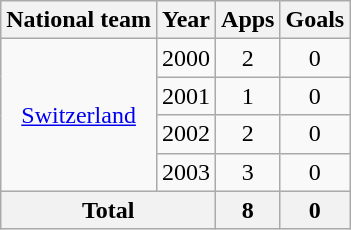<table class="wikitable" style="text-align:center">
<tr>
<th>National team</th>
<th>Year</th>
<th>Apps</th>
<th>Goals</th>
</tr>
<tr>
<td rowspan="4"><a href='#'>Switzerland</a></td>
<td>2000</td>
<td>2</td>
<td>0</td>
</tr>
<tr>
<td>2001</td>
<td>1</td>
<td>0</td>
</tr>
<tr>
<td>2002</td>
<td>2</td>
<td>0</td>
</tr>
<tr>
<td>2003</td>
<td>3</td>
<td>0</td>
</tr>
<tr>
<th colspan=2>Total</th>
<th>8</th>
<th>0</th>
</tr>
</table>
